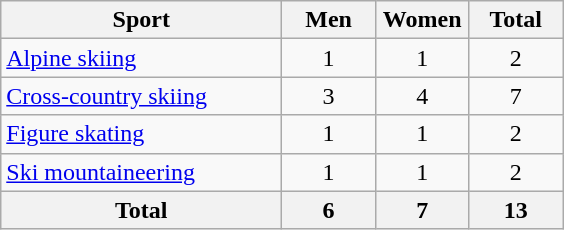<table class="wikitable sortable" style="text-align:center">
<tr>
<th width=180>Sport</th>
<th width=55>Men</th>
<th width=55>Women</th>
<th width=55>Total</th>
</tr>
<tr>
<td align=left><a href='#'>Alpine skiing</a></td>
<td>1</td>
<td>1</td>
<td>2</td>
</tr>
<tr>
<td align=left><a href='#'>Cross-country skiing</a></td>
<td>3</td>
<td>4</td>
<td>7</td>
</tr>
<tr>
<td align=left><a href='#'>Figure skating</a></td>
<td>1</td>
<td>1</td>
<td>2</td>
</tr>
<tr>
<td align=left><a href='#'>Ski mountaineering</a></td>
<td>1</td>
<td>1</td>
<td>2</td>
</tr>
<tr>
<th>Total</th>
<th>6</th>
<th>7</th>
<th>13</th>
</tr>
</table>
